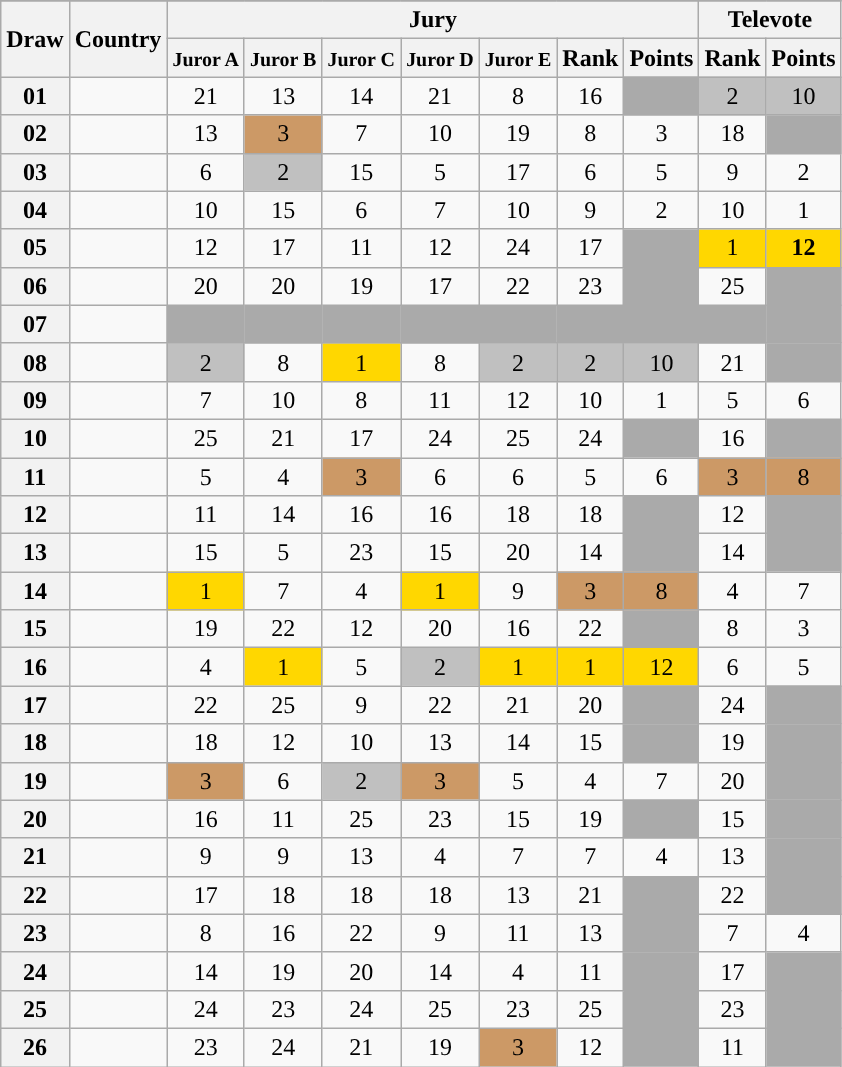<table class="sortable wikitable collapsible plainrowheaders" style="text-align:center;">
<tr>
</tr>
<tr>
<th scope="col" rowspan="2">Draw</th>
<th scope="col" rowspan="2">Country</th>
<th scope="col" colspan="7">Jury</th>
<th scope="col" colspan="2">Televote</th>
</tr>
<tr>
<th scope="col"><small>Juror A</small></th>
<th scope="col"><small>Juror B</small></th>
<th scope="col"><small>Juror C</small></th>
<th scope="col"><small>Juror D</small></th>
<th scope="col"><small>Juror E</small></th>
<th scope="col">Rank</th>
<th scope="col" class="unsortable">Points</th>
<th scope="col">Rank</th>
<th scope="col" class="unsortable">Points</th>
</tr>
<tr>
<th scope="row" style="text-align:center;">01</th>
<td style="text-align:left;"></td>
<td>21</td>
<td>13</td>
<td>14</td>
<td>21</td>
<td>8</td>
<td>16</td>
<td style="background:#AAAAAA;"></td>
<td style="background:silver;">2</td>
<td style="background:silver;">10</td>
</tr>
<tr>
<th scope="row" style="text-align:center;">02</th>
<td style="text-align:left;"></td>
<td>13</td>
<td style="background:#CC9966;">3</td>
<td>7</td>
<td>10</td>
<td>19</td>
<td>8</td>
<td>3</td>
<td>18</td>
<td style="background:#AAAAAA;"></td>
</tr>
<tr>
<th scope="row" style="text-align:center;">03</th>
<td style="text-align:left;"></td>
<td>6</td>
<td style="background:silver;">2</td>
<td>15</td>
<td>5</td>
<td>17</td>
<td>6</td>
<td>5</td>
<td>9</td>
<td>2</td>
</tr>
<tr>
<th scope="row" style="text-align:center;">04</th>
<td style="text-align:left;"></td>
<td>10</td>
<td>15</td>
<td>6</td>
<td>7</td>
<td>10</td>
<td>9</td>
<td>2</td>
<td>10</td>
<td>1</td>
</tr>
<tr>
<th scope="row" style="text-align:center;">05</th>
<td style="text-align:left;"></td>
<td>12</td>
<td>17</td>
<td>11</td>
<td>12</td>
<td>24</td>
<td>17</td>
<td style="background:#AAAAAA;"></td>
<td style="background:gold;">1</td>
<td style="background:gold;"><strong>12</strong></td>
</tr>
<tr>
<th scope="row" style="text-align:center;">06</th>
<td style="text-align:left;"></td>
<td>20</td>
<td>20</td>
<td>19</td>
<td>17</td>
<td>22</td>
<td>23</td>
<td style="background:#AAAAAA;"></td>
<td>25</td>
<td style="background:#AAAAAA;"></td>
</tr>
<tr class=sortbottom>
<th scope="row" style="text-align:center;">07</th>
<td style="text-align:left;"></td>
<td style="background:#AAAAAA;"></td>
<td style="background:#AAAAAA;"></td>
<td style="background:#AAAAAA;"></td>
<td style="background:#AAAAAA;"></td>
<td style="background:#AAAAAA;"></td>
<td style="background:#AAAAAA;"></td>
<td style="background:#AAAAAA;"></td>
<td style="background:#AAAAAA;"></td>
<td style="background:#AAAAAA;"></td>
</tr>
<tr>
<th scope="row" style="text-align:center;">08</th>
<td style="text-align:left;"></td>
<td style="background:silver;">2</td>
<td>8</td>
<td style="background:gold;">1</td>
<td>8</td>
<td style="background:silver;">2</td>
<td style="background:silver;">2</td>
<td style="background:silver;">10</td>
<td>21</td>
<td style="background:#AAAAAA;"></td>
</tr>
<tr>
<th scope="row" style="text-align:center;">09</th>
<td style="text-align:left;"></td>
<td>7</td>
<td>10</td>
<td>8</td>
<td>11</td>
<td>12</td>
<td>10</td>
<td>1</td>
<td>5</td>
<td>6</td>
</tr>
<tr>
<th scope="row" style="text-align:center;">10</th>
<td style="text-align:left;"></td>
<td>25</td>
<td>21</td>
<td>17</td>
<td>24</td>
<td>25</td>
<td>24</td>
<td style="background:#AAAAAA;"></td>
<td>16</td>
<td style="background:#AAAAAA;"></td>
</tr>
<tr>
<th scope="row" style="text-align:center;">11</th>
<td style="text-align:left;"></td>
<td>5</td>
<td>4</td>
<td style="background:#CC9966;">3</td>
<td>6</td>
<td>6</td>
<td>5</td>
<td>6</td>
<td style="background:#CC9966;">3</td>
<td style="background:#CC9966;">8</td>
</tr>
<tr>
<th scope="row" style="text-align:center;">12</th>
<td style="text-align:left;"></td>
<td>11</td>
<td>14</td>
<td>16</td>
<td>16</td>
<td>18</td>
<td>18</td>
<td style="background:#AAAAAA;"></td>
<td>12</td>
<td style="background:#AAAAAA;"></td>
</tr>
<tr>
<th scope="row" style="text-align:center;">13</th>
<td style="text-align:left;"></td>
<td>15</td>
<td>5</td>
<td>23</td>
<td>15</td>
<td>20</td>
<td>14</td>
<td style="background:#AAAAAA;"></td>
<td>14</td>
<td style="background:#AAAAAA;"></td>
</tr>
<tr>
<th scope="row" style="text-align:center;">14</th>
<td style="text-align:left;"></td>
<td style="background:gold;">1</td>
<td>7</td>
<td>4</td>
<td style="background:gold;">1</td>
<td>9</td>
<td style="background:#CC9966;">3</td>
<td style="background:#CC9966;">8</td>
<td>4</td>
<td>7</td>
</tr>
<tr>
<th scope="row" style="text-align:center;">15</th>
<td style="text-align:left;"></td>
<td>19</td>
<td>22</td>
<td>12</td>
<td>20</td>
<td>16</td>
<td>22</td>
<td style="background:#AAAAAA;"></td>
<td>8</td>
<td>3</td>
</tr>
<tr>
<th scope="row" style="text-align:center;">16</th>
<td style="text-align:left;"></td>
<td>4</td>
<td style="background:gold;">1</td>
<td>5</td>
<td style="background:silver;">2</td>
<td style="background:gold;">1</td>
<td style="background:gold;">1</td>
<td style="background:gold;">12</td>
<td>6</td>
<td>5</td>
</tr>
<tr>
<th scope="row" style="text-align:center;">17</th>
<td style="text-align:left;"></td>
<td>22</td>
<td>25</td>
<td>9</td>
<td>22</td>
<td>21</td>
<td>20</td>
<td style="background:#AAAAAA;"></td>
<td>24</td>
<td style="background:#AAAAAA;"></td>
</tr>
<tr>
<th scope="row" style="text-align:center;">18</th>
<td style="text-align:left;"></td>
<td>18</td>
<td>12</td>
<td>10</td>
<td>13</td>
<td>14</td>
<td>15</td>
<td style="background:#AAAAAA;"></td>
<td>19</td>
<td style="background:#AAAAAA;"></td>
</tr>
<tr>
<th scope="row" style="text-align:center;">19</th>
<td style="text-align:left;"></td>
<td style="background:#CC9966;">3</td>
<td>6</td>
<td style="background:silver;">2</td>
<td style="background:#CC9966;">3</td>
<td>5</td>
<td>4</td>
<td>7</td>
<td>20</td>
<td style="background:#AAAAAA;"></td>
</tr>
<tr>
<th scope="row" style="text-align:center;">20</th>
<td style="text-align:left;"></td>
<td>16</td>
<td>11</td>
<td>25</td>
<td>23</td>
<td>15</td>
<td>19</td>
<td style="background:#AAAAAA;"></td>
<td>15</td>
<td style="background:#AAAAAA;"></td>
</tr>
<tr>
<th scope="row" style="text-align:center;">21</th>
<td style="text-align:left;"></td>
<td>9</td>
<td>9</td>
<td>13</td>
<td>4</td>
<td>7</td>
<td>7</td>
<td>4</td>
<td>13</td>
<td style="background:#AAAAAA;"></td>
</tr>
<tr>
<th scope="row" style="text-align:center;">22</th>
<td style="text-align:left;"></td>
<td>17</td>
<td>18</td>
<td>18</td>
<td>18</td>
<td>13</td>
<td>21</td>
<td style="background:#AAAAAA;"></td>
<td>22</td>
<td style="background:#AAAAAA;"></td>
</tr>
<tr>
<th scope="row" style="text-align:center;">23</th>
<td style="text-align:left;"></td>
<td>8</td>
<td>16</td>
<td>22</td>
<td>9</td>
<td>11</td>
<td>13</td>
<td style="background:#AAAAAA;"></td>
<td>7</td>
<td>4</td>
</tr>
<tr>
<th scope="row" style="text-align:center;">24</th>
<td style="text-align:left;"></td>
<td>14</td>
<td>19</td>
<td>20</td>
<td>14</td>
<td>4</td>
<td>11</td>
<td style="background:#AAAAAA;"></td>
<td>17</td>
<td style="background:#AAAAAA;"></td>
</tr>
<tr>
<th scope="row" style="text-align:center;">25</th>
<td style="text-align:left;"></td>
<td>24</td>
<td>23</td>
<td>24</td>
<td>25</td>
<td>23</td>
<td>25</td>
<td style="background:#AAAAAA;"></td>
<td>23</td>
<td style="background:#AAAAAA;"></td>
</tr>
<tr>
<th scope="row" style="text-align:center;">26</th>
<td style="text-align:left;"></td>
<td>23</td>
<td>24</td>
<td>21</td>
<td>19</td>
<td style="background:#CC9966;">3</td>
<td>12</td>
<td style="background:#AAAAAA;"></td>
<td>11</td>
<td style="background:#AAAAAA;"></td>
</tr>
</table>
